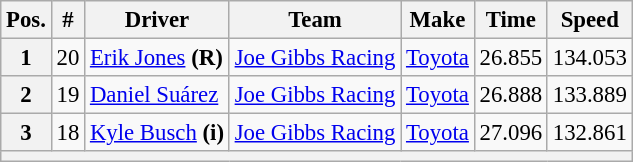<table class="wikitable" style="font-size: 95%;">
<tr>
<th>Pos.</th>
<th>#</th>
<th>Driver</th>
<th>Team</th>
<th>Make</th>
<th>Time</th>
<th>Speed</th>
</tr>
<tr>
<th>1</th>
<td>20</td>
<td><a href='#'>Erik Jones</a> <strong>(R)</strong></td>
<td><a href='#'>Joe Gibbs Racing</a></td>
<td><a href='#'>Toyota</a></td>
<td>26.855</td>
<td>134.053</td>
</tr>
<tr>
<th>2</th>
<td>19</td>
<td><a href='#'>Daniel Suárez</a></td>
<td><a href='#'>Joe Gibbs Racing</a></td>
<td><a href='#'>Toyota</a></td>
<td>26.888</td>
<td>133.889</td>
</tr>
<tr>
<th>3</th>
<td>18</td>
<td><a href='#'>Kyle Busch</a> <strong>(i)</strong></td>
<td><a href='#'>Joe Gibbs Racing</a></td>
<td><a href='#'>Toyota</a></td>
<td>27.096</td>
<td>132.861</td>
</tr>
<tr>
<th colspan="7"></th>
</tr>
</table>
